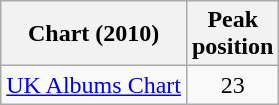<table class="wikitable">
<tr>
<th align="left">Chart (2010)</th>
<th align="left">Peak<br>position</th>
</tr>
<tr>
<td align="left"><a href='#'>UK Albums Chart</a></td>
<td style="text-align:center;">23</td>
</tr>
</table>
